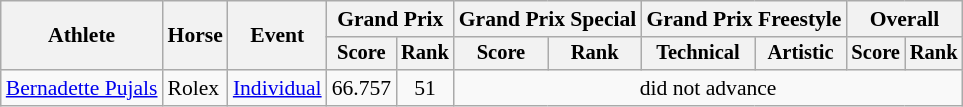<table class=wikitable style="font-size:90%">
<tr>
<th rowspan="2">Athlete</th>
<th rowspan="2">Horse</th>
<th rowspan="2">Event</th>
<th colspan="2">Grand Prix</th>
<th colspan="2">Grand Prix Special</th>
<th colspan="2">Grand Prix Freestyle</th>
<th colspan="2">Overall</th>
</tr>
<tr style="font-size:95%">
<th>Score</th>
<th>Rank</th>
<th>Score</th>
<th>Rank</th>
<th>Technical</th>
<th>Artistic</th>
<th>Score</th>
<th>Rank</th>
</tr>
<tr align=center>
<td align=left><a href='#'>Bernadette Pujals</a></td>
<td align=left>Rolex</td>
<td align=left><a href='#'>Individual</a></td>
<td>66.757</td>
<td>51</td>
<td colspan=6>did not advance</td>
</tr>
</table>
